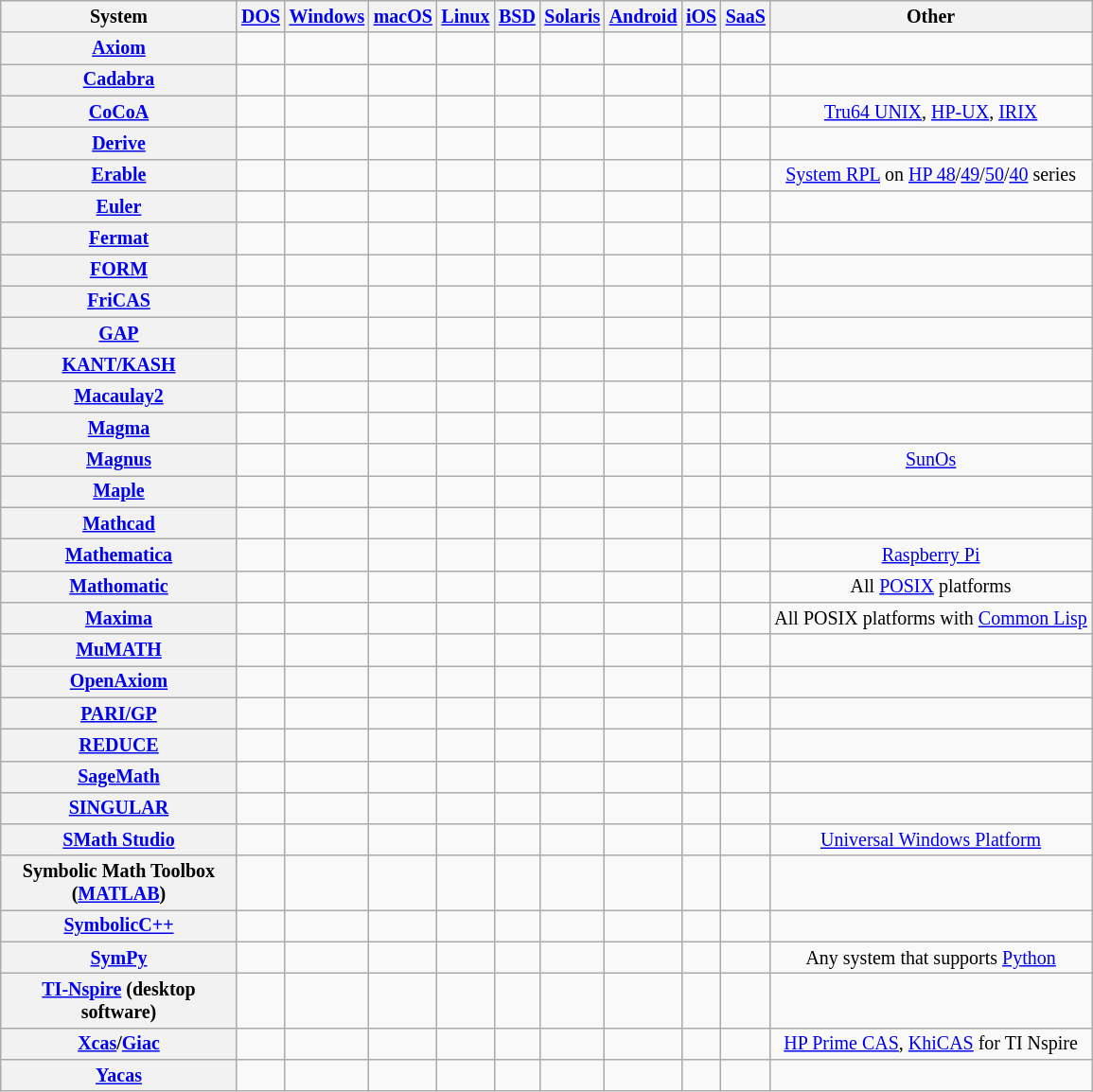<table class="wikitable" style="font-size: smaller; text-align: center; width: auto;" class="wikitable sortable">
<tr>
<th style="width: 12em">System</th>
<th><a href='#'>DOS</a></th>
<th><a href='#'>Windows</a></th>
<th><a href='#'>macOS</a></th>
<th><a href='#'>Linux</a></th>
<th><a href='#'>BSD</a></th>
<th><a href='#'>Solaris</a></th>
<th><a href='#'>Android</a></th>
<th><a href='#'>iOS</a></th>
<th><a href='#'>SaaS</a></th>
<th>Other</th>
</tr>
<tr>
<th><a href='#'>Axiom</a></th>
<td></td>
<td></td>
<td></td>
<td></td>
<td></td>
<td></td>
<td></td>
<td></td>
<td></td>
<td></td>
</tr>
<tr>
<th><a href='#'>Cadabra</a></th>
<td></td>
<td></td>
<td></td>
<td></td>
<td></td>
<td></td>
<td></td>
<td></td>
<td></td>
<td></td>
</tr>
<tr>
<th><a href='#'>CoCoA</a></th>
<td></td>
<td></td>
<td></td>
<td></td>
<td></td>
<td></td>
<td></td>
<td></td>
<td></td>
<td><a href='#'>Tru64 UNIX</a>, <a href='#'>HP-UX</a>, <a href='#'>IRIX</a></td>
</tr>
<tr>
<th><a href='#'>Derive</a></th>
<td></td>
<td></td>
<td></td>
<td></td>
<td></td>
<td></td>
<td></td>
<td></td>
<td></td>
<td></td>
</tr>
<tr>
<th><a href='#'>Erable</a></th>
<td></td>
<td></td>
<td></td>
<td></td>
<td></td>
<td></td>
<td></td>
<td></td>
<td></td>
<td><a href='#'>System RPL</a> on <a href='#'>HP 48</a>/<a href='#'>49</a>/<a href='#'>50</a>/<a href='#'>40</a> series</td>
</tr>
<tr>
<th><a href='#'>Euler</a></th>
<td></td>
<td></td>
<td></td>
<td></td>
<td></td>
<td></td>
<td></td>
<td></td>
<td></td>
<td></td>
</tr>
<tr>
<th><a href='#'>Fermat</a></th>
<td></td>
<td></td>
<td></td>
<td></td>
<td></td>
<td></td>
<td></td>
<td></td>
<td></td>
<td></td>
</tr>
<tr>
<th><a href='#'>FORM</a></th>
<td></td>
<td></td>
<td></td>
<td></td>
<td></td>
<td></td>
<td></td>
<td></td>
<td></td>
<td></td>
</tr>
<tr>
<th><a href='#'>FriCAS</a></th>
<td></td>
<td></td>
<td></td>
<td></td>
<td></td>
<td></td>
<td></td>
<td></td>
<td></td>
<td></td>
</tr>
<tr>
<th><a href='#'>GAP</a></th>
<td></td>
<td></td>
<td></td>
<td></td>
<td></td>
<td></td>
<td></td>
<td></td>
<td></td>
<td></td>
</tr>
<tr>
<th><a href='#'>KANT/KASH</a></th>
<td></td>
<td></td>
<td></td>
<td></td>
<td></td>
<td></td>
<td></td>
<td></td>
<td></td>
<td></td>
</tr>
<tr>
<th><a href='#'>Macaulay2</a></th>
<td></td>
<td></td>
<td></td>
<td></td>
<td></td>
<td></td>
<td></td>
<td></td>
<td></td>
<td></td>
</tr>
<tr>
<th><a href='#'>Magma</a></th>
<td></td>
<td></td>
<td></td>
<td></td>
<td></td>
<td></td>
<td></td>
<td></td>
<td></td>
<td></td>
</tr>
<tr>
<th><a href='#'>Magnus</a></th>
<td></td>
<td></td>
<td></td>
<td></td>
<td></td>
<td></td>
<td></td>
<td></td>
<td></td>
<td><a href='#'>SunOs</a></td>
</tr>
<tr>
<th><a href='#'>Maple</a></th>
<td></td>
<td></td>
<td></td>
<td></td>
<td></td>
<td></td>
<td></td>
<td></td>
<td></td>
<td></td>
</tr>
<tr>
<th><a href='#'>Mathcad</a></th>
<td></td>
<td></td>
<td></td>
<td></td>
<td></td>
<td></td>
<td></td>
<td></td>
<td></td>
<td></td>
</tr>
<tr>
<th><a href='#'>Mathematica</a></th>
<td></td>
<td></td>
<td></td>
<td></td>
<td></td>
<td></td>
<td></td>
<td></td>
<td></td>
<td><a href='#'>Raspberry Pi</a></td>
</tr>
<tr>
<th><a href='#'>Mathomatic</a></th>
<td></td>
<td></td>
<td></td>
<td></td>
<td></td>
<td></td>
<td></td>
<td></td>
<td></td>
<td>All <a href='#'>POSIX</a> platforms</td>
</tr>
<tr>
<th><a href='#'>Maxima</a></th>
<td></td>
<td></td>
<td></td>
<td></td>
<td></td>
<td></td>
<td></td>
<td></td>
<td></td>
<td>All POSIX platforms with <a href='#'>Common Lisp</a></td>
</tr>
<tr>
<th><a href='#'>MuMATH</a></th>
<td></td>
<td></td>
<td></td>
<td></td>
<td></td>
<td></td>
<td></td>
<td></td>
<td></td>
<td></td>
</tr>
<tr>
<th><a href='#'>OpenAxiom</a></th>
<td></td>
<td></td>
<td></td>
<td></td>
<td></td>
<td></td>
<td></td>
<td></td>
<td></td>
<td></td>
</tr>
<tr>
<th><a href='#'>PARI/GP</a></th>
<td></td>
<td></td>
<td></td>
<td></td>
<td></td>
<td></td>
<td></td>
<td></td>
<td></td>
<td></td>
</tr>
<tr>
<th><a href='#'>REDUCE</a></th>
<td></td>
<td></td>
<td></td>
<td></td>
<td></td>
<td></td>
<td></td>
<td></td>
<td></td>
<td></td>
</tr>
<tr>
<th><a href='#'>SageMath</a></th>
<td></td>
<td></td>
<td></td>
<td></td>
<td></td>
<td></td>
<td></td>
<td></td>
<td></td>
<td></td>
</tr>
<tr>
<th><a href='#'>SINGULAR</a></th>
<td></td>
<td></td>
<td></td>
<td></td>
<td></td>
<td></td>
<td></td>
<td></td>
<td></td>
<td></td>
</tr>
<tr>
<th><a href='#'>SMath Studio</a></th>
<td></td>
<td></td>
<td></td>
<td></td>
<td></td>
<td></td>
<td></td>
<td></td>
<td></td>
<td><a href='#'>Universal Windows Platform</a></td>
</tr>
<tr>
<th>Symbolic Math Toolbox (<a href='#'>MATLAB</a>)</th>
<td></td>
<td></td>
<td></td>
<td></td>
<td></td>
<td></td>
<td></td>
<td></td>
<td></td>
<td></td>
</tr>
<tr>
<th><a href='#'>SymbolicC++</a></th>
<td></td>
<td></td>
<td></td>
<td></td>
<td></td>
<td></td>
<td></td>
<td></td>
<td></td>
<td></td>
</tr>
<tr>
<th><a href='#'>SymPy</a></th>
<td></td>
<td></td>
<td></td>
<td></td>
<td></td>
<td></td>
<td></td>
<td></td>
<td></td>
<td>Any system that supports <a href='#'>Python</a></td>
</tr>
<tr>
<th><a href='#'>TI-Nspire</a> (desktop software)</th>
<td></td>
<td></td>
<td></td>
<td></td>
<td></td>
<td></td>
<td></td>
<td></td>
<td></td>
<td></td>
</tr>
<tr>
<th><a href='#'>Xcas</a>/<a href='#'>Giac</a></th>
<td></td>
<td></td>
<td></td>
<td></td>
<td></td>
<td></td>
<td></td>
<td></td>
<td></td>
<td><a href='#'>HP Prime CAS</a>, <a href='#'>KhiCAS</a> for TI Nspire</td>
</tr>
<tr>
<th><a href='#'>Yacas</a></th>
<td></td>
<td></td>
<td></td>
<td></td>
<td></td>
<td></td>
<td></td>
<td></td>
<td></td>
<td></td>
</tr>
</table>
